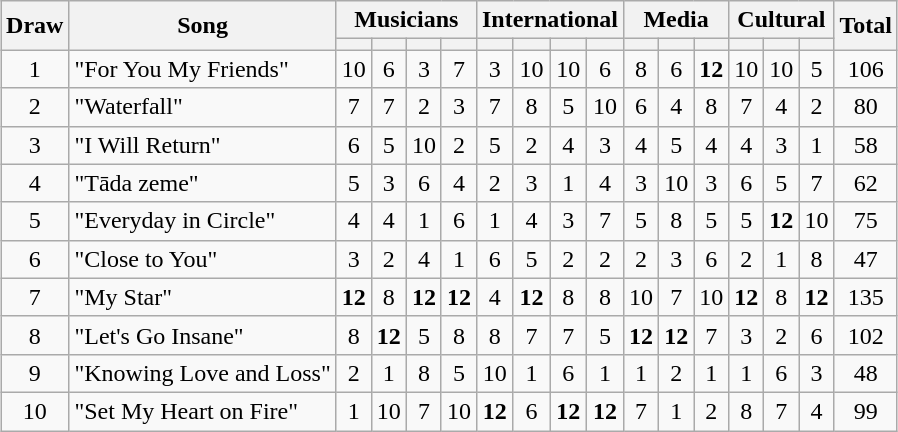<table class="wikitable plainrowheaders" style="margin: 1em auto 1em auto; text-align:center;">
<tr>
<th rowspan="2">Draw</th>
<th rowspan="2">Song</th>
<th colspan="4">Musicians</th>
<th colspan="4">International</th>
<th colspan="3">Media</th>
<th colspan="3">Cultural</th>
<th rowspan="2">Total</th>
</tr>
<tr>
<th></th>
<th></th>
<th></th>
<th></th>
<th></th>
<th></th>
<th></th>
<th></th>
<th></th>
<th></th>
<th></th>
<th></th>
<th></th>
<th></th>
</tr>
<tr>
<td>1</td>
<td align="left">"For You My Friends"</td>
<td>10</td>
<td>6</td>
<td>3</td>
<td>7</td>
<td>3</td>
<td>10</td>
<td>10</td>
<td>6</td>
<td>8</td>
<td>6</td>
<td><strong>12</strong></td>
<td>10</td>
<td>10</td>
<td>5</td>
<td>106</td>
</tr>
<tr>
<td>2</td>
<td align="left">"Waterfall"</td>
<td>7</td>
<td>7</td>
<td>2</td>
<td>3</td>
<td>7</td>
<td>8</td>
<td>5</td>
<td>10</td>
<td>6</td>
<td>4</td>
<td>8</td>
<td>7</td>
<td>4</td>
<td>2</td>
<td>80</td>
</tr>
<tr>
<td>3</td>
<td align="left">"I Will Return"</td>
<td>6</td>
<td>5</td>
<td>10</td>
<td>2</td>
<td>5</td>
<td>2</td>
<td>4</td>
<td>3</td>
<td>4</td>
<td>5</td>
<td>4</td>
<td>4</td>
<td>3</td>
<td>1</td>
<td>58</td>
</tr>
<tr>
<td>4</td>
<td align="left">"Tāda zeme"</td>
<td>5</td>
<td>3</td>
<td>6</td>
<td>4</td>
<td>2</td>
<td>3</td>
<td>1</td>
<td>4</td>
<td>3</td>
<td>10</td>
<td>3</td>
<td>6</td>
<td>5</td>
<td>7</td>
<td>62</td>
</tr>
<tr>
<td>5</td>
<td align="left">"Everyday in Circle"</td>
<td>4</td>
<td>4</td>
<td>1</td>
<td>6</td>
<td>1</td>
<td>4</td>
<td>3</td>
<td>7</td>
<td>5</td>
<td>8</td>
<td>5</td>
<td>5</td>
<td><strong>12</strong></td>
<td>10</td>
<td>75</td>
</tr>
<tr>
<td>6</td>
<td align="left">"Close to You"</td>
<td>3</td>
<td>2</td>
<td>4</td>
<td>1</td>
<td>6</td>
<td>5</td>
<td>2</td>
<td>2</td>
<td>2</td>
<td>3</td>
<td>6</td>
<td>2</td>
<td>1</td>
<td>8</td>
<td>47</td>
</tr>
<tr>
<td>7</td>
<td align="left">"My Star"</td>
<td><strong>12</strong></td>
<td>8</td>
<td><strong>12</strong></td>
<td><strong>12</strong></td>
<td>4</td>
<td><strong>12</strong></td>
<td>8</td>
<td>8</td>
<td>10</td>
<td>7</td>
<td>10</td>
<td><strong>12</strong></td>
<td>8</td>
<td><strong>12</strong></td>
<td>135</td>
</tr>
<tr>
<td>8</td>
<td align="left">"Let's Go Insane"</td>
<td>8</td>
<td><strong>12</strong></td>
<td>5</td>
<td>8</td>
<td>8</td>
<td>7</td>
<td>7</td>
<td>5</td>
<td><strong>12</strong></td>
<td><strong>12</strong></td>
<td>7</td>
<td>3</td>
<td>2</td>
<td>6</td>
<td>102</td>
</tr>
<tr>
<td>9</td>
<td align="left">"Knowing Love and Loss"</td>
<td>2</td>
<td>1</td>
<td>8</td>
<td>5</td>
<td>10</td>
<td>1</td>
<td>6</td>
<td>1</td>
<td>1</td>
<td>2</td>
<td>1</td>
<td>1</td>
<td>6</td>
<td>3</td>
<td>48</td>
</tr>
<tr>
<td>10</td>
<td align="left">"Set My Heart on Fire"</td>
<td>1</td>
<td>10</td>
<td>7</td>
<td>10</td>
<td><strong>12</strong></td>
<td>6</td>
<td><strong>12</strong></td>
<td><strong>12</strong></td>
<td>7</td>
<td>1</td>
<td>2</td>
<td>8</td>
<td>7</td>
<td>4</td>
<td>99</td>
</tr>
</table>
